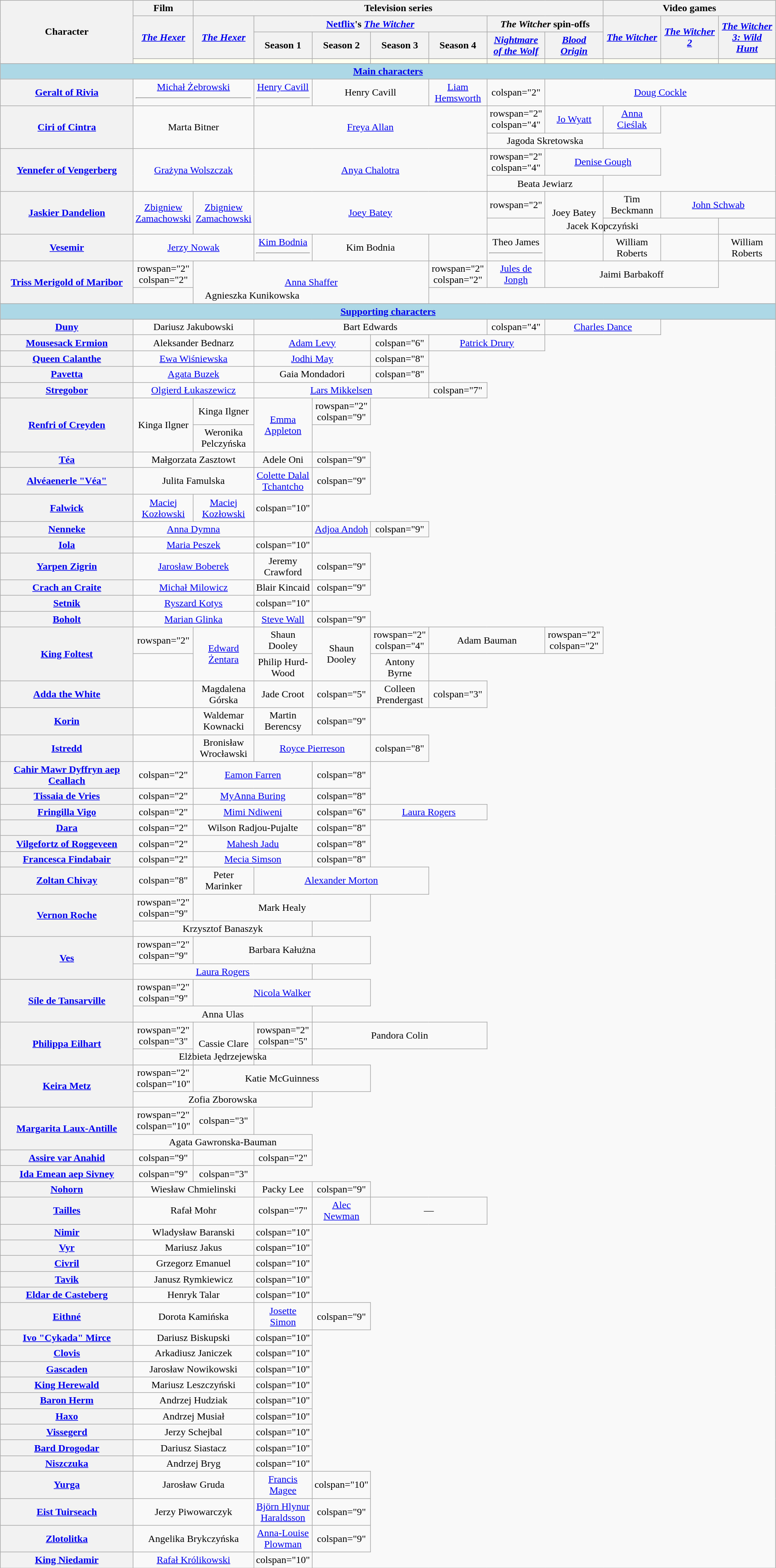<table class="wikitable" style="text-align:center; width:99%">
<tr>
<th rowspan="4" width="17.5%">Character</th>
<th>Film</th>
<th colspan="7">Television series</th>
<th colspan="5">Video games</th>
</tr>
<tr>
<th rowspan="2" width="7.5%"><em><a href='#'>The Hexer</a></em></th>
<th rowspan="2" width="7.5%"><em><a href='#'>The Hexer</a></em></th>
<th colspan="4"><a href='#'>Netflix</a>'s <em><a href='#'>The Witcher</a></em></th>
<th colspan="2"><em>The Witcher</em> spin-offs</th>
<th rowspan="2" width="7.5%"><em><a href='#'>The Witcher</a></em></th>
<th rowspan="2" width="7.5%"><em><a href='#'>The Witcher 2</a></em></th>
<th rowspan="2" colspan="2" width="7.5%"><em><a href='#'>The Witcher 3: Wild Hunt</a></em></th>
</tr>
<tr>
<th width="7.5%">Season 1</th>
<th width="7.5%">Season 2</th>
<th width="7.5%">Season 3</th>
<th width="7.5%">Season 4</th>
<th width="7.5%"><a href='#'><em>Nightmare of the Wolf</em></a></th>
<th width="7.5%"><a href='#'><em>Blood Origin</em></a></th>
</tr>
<tr>
<th style="background:ivory;"></th>
<th style="background:ivory;"></th>
<th style="background:ivory;"></th>
<th style="background:ivory;"></th>
<th style="background:ivory;"></th>
<th style="background:ivory;"></th>
<th style="background:ivory;"></th>
<th style="background:ivory;"></th>
<th style="background:ivory;"></th>
<th style="background:ivory;"></th>
<th colspan="2" style="background:ivory;"></th>
</tr>
<tr>
<th colspan="13" style="background:lightblue;"><a href='#'>Main characters</a></th>
</tr>
<tr>
<th><a href='#'>Geralt of Rivia<br></a></th>
<td colspan="2"><a href='#'>Michał Żebrowski</a><hr></td>
<td><a href='#'>Henry Cavill</a><hr></td>
<td colspan="2">Henry Cavill</td>
<td><a href='#'>Liam Hemsworth</a></td>
<td>colspan="2" </td>
<td colspan="4"><a href='#'>Doug Cockle</a></td>
</tr>
<tr>
<th rowspan="2"><a href='#'>Ciri of Cintra<br></a></th>
<td rowspan="2" colspan="2">Marta Bitner</td>
<td rowspan="2" colspan="4"><a href='#'>Freya Allan</a></td>
<td>rowspan="2" colspan="4" </td>
<td><a href='#'>Jo Wyatt</a></td>
<td><a href='#'>Anna Cieślak</a></td>
</tr>
<tr>
<td colspan="2">Jagoda Skretowska</td>
</tr>
<tr>
<th rowspan="2"><a href='#'>Yennefer of Vengerberg</a></th>
<td rowspan="2" colspan="2"><a href='#'>Grażyna Wolszczak</a></td>
<td rowspan="2" colspan="4"><a href='#'>Anya Chalotra</a></td>
<td>rowspan="2" colspan="4" </td>
<td colspan="2"><a href='#'>Denise Gough</a></td>
</tr>
<tr>
<td colspan="2">Beata Jewiarz</td>
</tr>
<tr>
<th rowspan="2"><a href='#'>Jaskier Dandelion<br></a></th>
<td rowspan="2"><a href='#'>Zbigniew Zamachowski</a></td>
<td rowspan="2"><a href='#'>Zbigniew Zamachowski</a></td>
<td rowspan="2" colspan="4"><a href='#'>Joey Batey</a></td>
<td>rowspan="2" </td>
<td rowspan="2">Joey Batey</td>
<td>Tim Beckmann</td>
<td colspan="3"><a href='#'>John Schwab</a></td>
</tr>
<tr>
<td colspan="4">Jacek Kopczyński</td>
</tr>
<tr>
<th><a href='#'>Vesemir</a></th>
<td colspan="2"><a href='#'>Jerzy Nowak</a></td>
<td><a href='#'>Kim Bodnia</a><hr></td>
<td colspan="2">Kim Bodnia</td>
<td></td>
<td>Theo James<hr></td>
<td></td>
<td>William Roberts</td>
<td></td>
<td colspan="2">William Roberts</td>
</tr>
<tr>
<th rowspan="2"><a href='#'>Triss Merigold of Maribor</a></th>
<td>rowspan="2" colspan="2" </td>
<td rowspan="2" colspan="4"><a href='#'>Anna Shaffer</a></td>
<td>rowspan="2" colspan="2" </td>
<td><a href='#'>Jules de Jongh</a></td>
<td colspan="3">Jaimi Barbakoff</td>
</tr>
<tr>
<td colspan="4">Agnieszka Kunikowska</td>
</tr>
<tr>
<th colspan="13" style="background:lightblue;"><a href='#'>Supporting characters</a></th>
</tr>
<tr>
<th><a href='#'>Duny<br></a></th>
<td colspan="2">Dariusz Jakubowski</td>
<td colspan="4">Bart Edwards</td>
<td>colspan="4" </td>
<td colspan="2"><a href='#'>Charles Dance</a></td>
</tr>
<tr>
<th><a href='#'>Mousesack Ermion</a></th>
<td colspan="2">Aleksander Bednarz</td>
<td colspan="2"><a href='#'>Adam Levy</a></td>
<td>colspan="6" </td>
<td colspan="2"><a href='#'>Patrick Drury</a></td>
</tr>
<tr>
<th><a href='#'>Queen Calanthe</a></th>
<td colspan="2"><a href='#'>Ewa Wiśniewska</a></td>
<td colspan="2"><a href='#'>Jodhi May</a></td>
<td>colspan="8" </td>
</tr>
<tr>
<th><a href='#'>Pavetta</a></th>
<td colspan="2"><a href='#'>Agata Buzek</a></td>
<td colspan="2">Gaia Mondadori</td>
<td>colspan="8" </td>
</tr>
<tr>
<th><a href='#'>Stregobor</a></th>
<td colspan="2"><a href='#'>Olgierd Łukaszewicz</a></td>
<td colspan="3"><a href='#'>Lars Mikkelsen</a></td>
<td>colspan="7" </td>
</tr>
<tr>
<th rowspan="2"><a href='#'>Renfri of Creyden</a></th>
<td rowspan="2">Kinga Ilgner</td>
<td>Kinga Ilgner</td>
<td rowspan="2"><a href='#'>Emma Appleton</a></td>
<td>rowspan="2" colspan="9" </td>
</tr>
<tr>
<td>Weronika Pelczyńska</td>
</tr>
<tr>
<th><a href='#'>Téa</a></th>
<td colspan="2">Małgorzata Zasztowt</td>
<td>Adele Oni</td>
<td>colspan="9" </td>
</tr>
<tr>
<th><a href='#'>Alvéaenerle "Véa"</a></th>
<td colspan="2">Julita Famulska</td>
<td><a href='#'>Colette Dalal Tchantcho</a></td>
<td>colspan="9" </td>
</tr>
<tr>
<th><a href='#'>Falwick</a></th>
<td><a href='#'>Maciej Kozłowski</a></td>
<td><a href='#'>Maciej Kozłowski</a></td>
<td>colspan="10" </td>
</tr>
<tr>
<th><a href='#'>Nenneke</a></th>
<td colspan="2"><a href='#'>Anna Dymna</a></td>
<td></td>
<td><a href='#'>Adjoa Andoh</a></td>
<td>colspan="9" </td>
</tr>
<tr>
<th><a href='#'>Iola</a></th>
<td colspan="2"><a href='#'>Maria Peszek</a></td>
<td>colspan="10" </td>
</tr>
<tr>
<th><a href='#'>Yarpen Zigrin</a></th>
<td colspan="2"><a href='#'>Jarosław Boberek</a></td>
<td>Jeremy Crawford</td>
<td>colspan="9" </td>
</tr>
<tr>
<th><a href='#'>Crach an Craite</a></th>
<td colspan="2"><a href='#'>Michał Milowicz</a></td>
<td>Blair Kincaid</td>
<td>colspan="9" </td>
</tr>
<tr>
<th><a href='#'>Setnik</a></th>
<td colspan="2"><a href='#'>Ryszard Kotys</a></td>
<td>colspan="10" </td>
</tr>
<tr>
<th><a href='#'>Boholt</a></th>
<td colspan="2"><a href='#'>Marian Glinka</a></td>
<td><a href='#'>Steve Wall</a></td>
<td>colspan="9" </td>
</tr>
<tr>
<th rowspan="2"><a href='#'>King Foltest</a></th>
<td>rowspan="2" </td>
<td rowspan="2"><a href='#'>Edward Żentara</a></td>
<td>Shaun Dooley</td>
<td rowspan="2">Shaun Dooley</td>
<td>rowspan="2" colspan="4" </td>
<td colspan="2">Adam Bauman</td>
<td>rowspan="2" colspan="2" </td>
</tr>
<tr>
<td></td>
<td>Philip Hurd-Wood</td>
<td>Antony Byrne</td>
</tr>
<tr>
<th><a href='#'>Adda the White</a></th>
<td></td>
<td>Magdalena Górska</td>
<td>Jade Croot</td>
<td>colspan="5" </td>
<td>Colleen Prendergast</td>
<td>colspan="3" </td>
</tr>
<tr>
<th><a href='#'>Korin</a></th>
<td></td>
<td>Waldemar Kownacki</td>
<td>Martin Berencsy</td>
<td>colspan="9" </td>
</tr>
<tr>
<th><a href='#'>Istredd</a></th>
<td></td>
<td>Bronisław Wrocławski</td>
<td colspan="2"><a href='#'>Royce Pierreson</a></td>
<td>colspan="8" </td>
</tr>
<tr>
<th><a href='#'>Cahir Mawr Dyffryn aep Ceallach</a></th>
<td>colspan="2" </td>
<td colspan="2"><a href='#'>Eamon Farren</a></td>
<td>colspan="8" </td>
</tr>
<tr>
<th><a href='#'>Tissaia de Vries</a></th>
<td>colspan="2" </td>
<td colspan="2"><a href='#'>MyAnna Buring</a></td>
<td>colspan="8" </td>
</tr>
<tr>
<th><a href='#'>Fringilla Vigo</a></th>
<td>colspan="2" </td>
<td colspan="2"><a href='#'>Mimi Ndiweni</a></td>
<td>colspan="6" </td>
<td colspan="2"><a href='#'>Laura Rogers</a></td>
</tr>
<tr>
<th><a href='#'>Dara</a></th>
<td>colspan="2" </td>
<td colspan="2">Wilson Radjou-Pujalte</td>
<td>colspan="8" </td>
</tr>
<tr>
<th><a href='#'>Vilgefortz of Roggeveen</a></th>
<td>colspan="2" </td>
<td colspan="2"><a href='#'>Mahesh Jadu</a></td>
<td>colspan="8" </td>
</tr>
<tr>
<th><a href='#'>Francesca Findabair<br></a></th>
<td>colspan="2" </td>
<td colspan="2"><a href='#'>Mecia Simson</a></td>
<td>colspan="8" </td>
</tr>
<tr>
<th><a href='#'>Zoltan Chivay</a></th>
<td>colspan="8" </td>
<td>Peter Marinker</td>
<td colspan="3"><a href='#'>Alexander Morton</a></td>
</tr>
<tr>
<th rowspan="2"><a href='#'>Vernon Roche</a></th>
<td>rowspan="2" colspan="9" </td>
<td colspan="3">Mark Healy</td>
</tr>
<tr>
<td colspan="3">Krzysztof Banaszyk</td>
</tr>
<tr>
<th rowspan="2"><a href='#'>Ves</a></th>
<td>rowspan="2" colspan="9" </td>
<td colspan="3">Barbara Kałużna</td>
</tr>
<tr>
<td colspan="3"><a href='#'>Laura Rogers</a></td>
</tr>
<tr>
<th rowspan="2"><a href='#'>Síle de Tansarville</a></th>
<td>rowspan="2" colspan="9" </td>
<td colspan="3"><a href='#'>Nicola Walker</a></td>
</tr>
<tr>
<td colspan="3">Anna Ulas</td>
</tr>
<tr>
<th rowspan="2"><a href='#'>Philippa Eilhart</a></th>
<td>rowspan="2" colspan="3" </td>
<td rowspan="2">Cassie Clare</td>
<td>rowspan="2" colspan="5" </td>
<td colspan="3">Pandora Colin</td>
</tr>
<tr>
<td colspan="3">Elżbieta Jędrzejewska</td>
</tr>
<tr>
<th rowspan="2"><a href='#'>Keira Metz</a></th>
<td>rowspan="2" colspan="10" </td>
<td colspan="3">Katie McGuinness</td>
</tr>
<tr>
<td colspan="3">Zofia Zborowska</td>
</tr>
<tr>
<th rowspan="2"><a href='#'>Margarita Laux-Antille</a></th>
<td>rowspan="2" colspan="10" </td>
<td>colspan="3" </td>
</tr>
<tr>
<td colspan="3">Agata Gawronska-Bauman</td>
</tr>
<tr>
<th><a href='#'>Assire var Anahid</a></th>
<td>colspan="9" </td>
<td></td>
<td>colspan="2" </td>
</tr>
<tr>
<th><a href='#'>Ida Emean aep Sivney</a></th>
<td>colspan="9" </td>
<td>colspan="3" </td>
</tr>
<tr>
<th><a href='#'>Nohorn</a></th>
<td colspan="2">Wiesław Chmielinski</td>
<td>Packy Lee</td>
<td>colspan="9" </td>
</tr>
<tr>
<th><a href='#'>Tailles</a></th>
<td colspan="2">Rafał Mohr</td>
<td>colspan="7" </td>
<td><a href='#'>Alec Newman</a></td>
<td colspan="2">—</td>
</tr>
<tr>
<th><a href='#'>Nimir</a></th>
<td colspan="2">Wladysław Baranski</td>
<td>colspan="10" </td>
</tr>
<tr>
<th><a href='#'>Vyr</a></th>
<td colspan="2">Mariusz Jakus</td>
<td>colspan="10" </td>
</tr>
<tr>
<th><a href='#'>Civril</a></th>
<td colspan="2">Grzegorz Emanuel</td>
<td>colspan="10" </td>
</tr>
<tr>
<th><a href='#'>Tavik</a></th>
<td colspan="2">Janusz Rymkiewicz</td>
<td>colspan="10" </td>
</tr>
<tr>
<th><a href='#'>Eldar de Casteberg</a></th>
<td colspan="2">Henryk Talar</td>
<td>colspan="10" </td>
</tr>
<tr>
<th><a href='#'>Eithné</a></th>
<td colspan="2">Dorota Kamińska</td>
<td><a href='#'>Josette Simon</a></td>
<td>colspan="9" </td>
</tr>
<tr>
<th><a href='#'>Ivo "Cykada" Mirce</a></th>
<td colspan="2">Dariusz Biskupski</td>
<td>colspan="10" </td>
</tr>
<tr>
<th><a href='#'>Clovis</a></th>
<td colspan="2">Arkadiusz Janiczek</td>
<td>colspan="10" </td>
</tr>
<tr>
<th><a href='#'>Gascaden</a></th>
<td colspan="2">Jarosław Nowikowski</td>
<td>colspan="10" </td>
</tr>
<tr>
<th><a href='#'>King Herewald</a></th>
<td colspan="2">Mariusz Leszczyński</td>
<td>colspan="10" </td>
</tr>
<tr>
<th><a href='#'>Baron Herm</a></th>
<td colspan="2">Andrzej Hudziak</td>
<td>colspan="10" </td>
</tr>
<tr>
<th><a href='#'>Haxo</a></th>
<td colspan="2">Andrzej Musiał</td>
<td>colspan="10" </td>
</tr>
<tr>
<th><a href='#'>Vissegerd</a></th>
<td colspan="2">Jerzy Schejbal</td>
<td>colspan="10" </td>
</tr>
<tr>
<th><a href='#'>Bard Drogodar</a></th>
<td colspan="2">Dariusz Siastacz</td>
<td>colspan="10" </td>
</tr>
<tr>
<th><a href='#'>Niszczuka</a></th>
<td colspan="2">Andrzej Bryg</td>
<td>colspan="10" </td>
</tr>
<tr>
<th><a href='#'>Yurga</a></th>
<td colspan="2">Jarosław Gruda</td>
<td><a href='#'>Francis Magee</a></td>
<td>colspan="10" </td>
</tr>
<tr>
<th><a href='#'>Eist Tuirseach</a></th>
<td colspan="2">Jerzy Piwowarczyk</td>
<td><a href='#'>Björn Hlynur Haraldsson</a></td>
<td>colspan="9" </td>
</tr>
<tr>
<th><a href='#'>Zlotolitka</a></th>
<td colspan="2">Angelika Brykczyńska</td>
<td><a href='#'>Anna-Louise Plowman</a></td>
<td>colspan="9" </td>
</tr>
<tr>
<th><a href='#'>King Niedamir</a></th>
<td colspan="2"><a href='#'>Rafał Królikowski</a></td>
<td>colspan="10" </td>
</tr>
</table>
